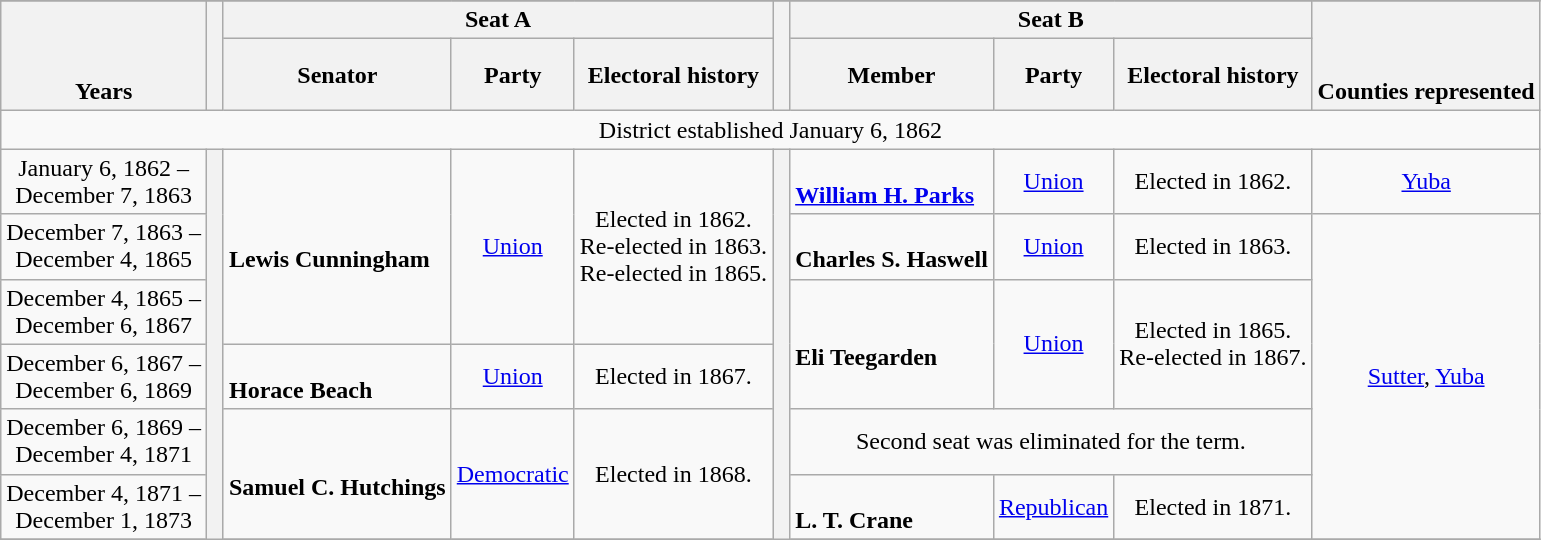<table class=wikitable style="text-align:center">
<tr>
</tr>
<tr valign=bottom>
<th rowspan=2>Years</th>
<th rowspan=2> </th>
<th colspan=3>Seat A</th>
<th rowspan=2> </th>
<th colspan=3>Seat B</th>
<th rowspan=2>Counties represented</th>
</tr>
<tr style="height:3em">
<th>Senator</th>
<th>Party</th>
<th>Electoral history</th>
<th>Member</th>
<th>Party</th>
<th>Electoral history</th>
</tr>
<tr>
<td colspan=10>District established January 6, 1862</td>
</tr>
<tr>
<td>January 6, 1862 – <br> December 7, 1863</td>
<th rowspan=20> </th>
<td rowspan=3 align=left><br><strong>Lewis Cunningham</strong> <br> </td>
<td rowspan=3 ><a href='#'>Union</a></td>
<td rowspan=3>Elected in 1862. <br> Re-elected in 1863. <br> Re-elected in 1865. <br> </td>
<th rowspan=20> </th>
<td align=left><br><strong><a href='#'>William H. Parks</a></strong> <br> </td>
<td><a href='#'>Union</a></td>
<td>Elected in 1862. <br> </td>
<td><a href='#'>Yuba</a></td>
</tr>
<tr>
<td>December 7, 1863 – <br> December 4, 1865</td>
<td align=left><br><strong>Charles S. Haswell</strong><br></td>
<td><a href='#'>Union</a></td>
<td>Elected in 1863. <br> </td>
<td rowspan=5><a href='#'>Sutter</a>, <a href='#'>Yuba</a></td>
</tr>
<tr>
<td>December 4, 1865 – <br> December 6, 1867</td>
<td rowspan=2 align=left><br><strong>Eli Teegarden</strong><br> </td>
<td rowspan=2 ><a href='#'>Union</a></td>
<td rowspan=2>Elected in 1865. <br> Re-elected in 1867. <br> </td>
</tr>
<tr>
<td>December 6, 1867 – <br> December 6, 1869</td>
<td align=left><br><strong>Horace Beach</strong><br> </td>
<td><a href='#'>Union</a></td>
<td>Elected in 1867. <br> </td>
</tr>
<tr>
<td>December 6, 1869 – <br> December 4, 1871</td>
<td rowspan=2 align=left><br><strong>Samuel C. Hutchings</strong><br> </td>
<td rowspan=2 ><a href='#'>Democratic</a></td>
<td rowspan=2>Elected in 1868. <br> </td>
<td colspan=3>Second seat was eliminated for the term.</td>
</tr>
<tr>
<td>December 4, 1871 – <br> December 1, 1873</td>
<td align=left><br><strong>L. T. Crane</strong><br> </td>
<td><a href='#'>Republican</a></td>
<td>Elected in 1871. <br> </td>
</tr>
<tr>
</tr>
</table>
